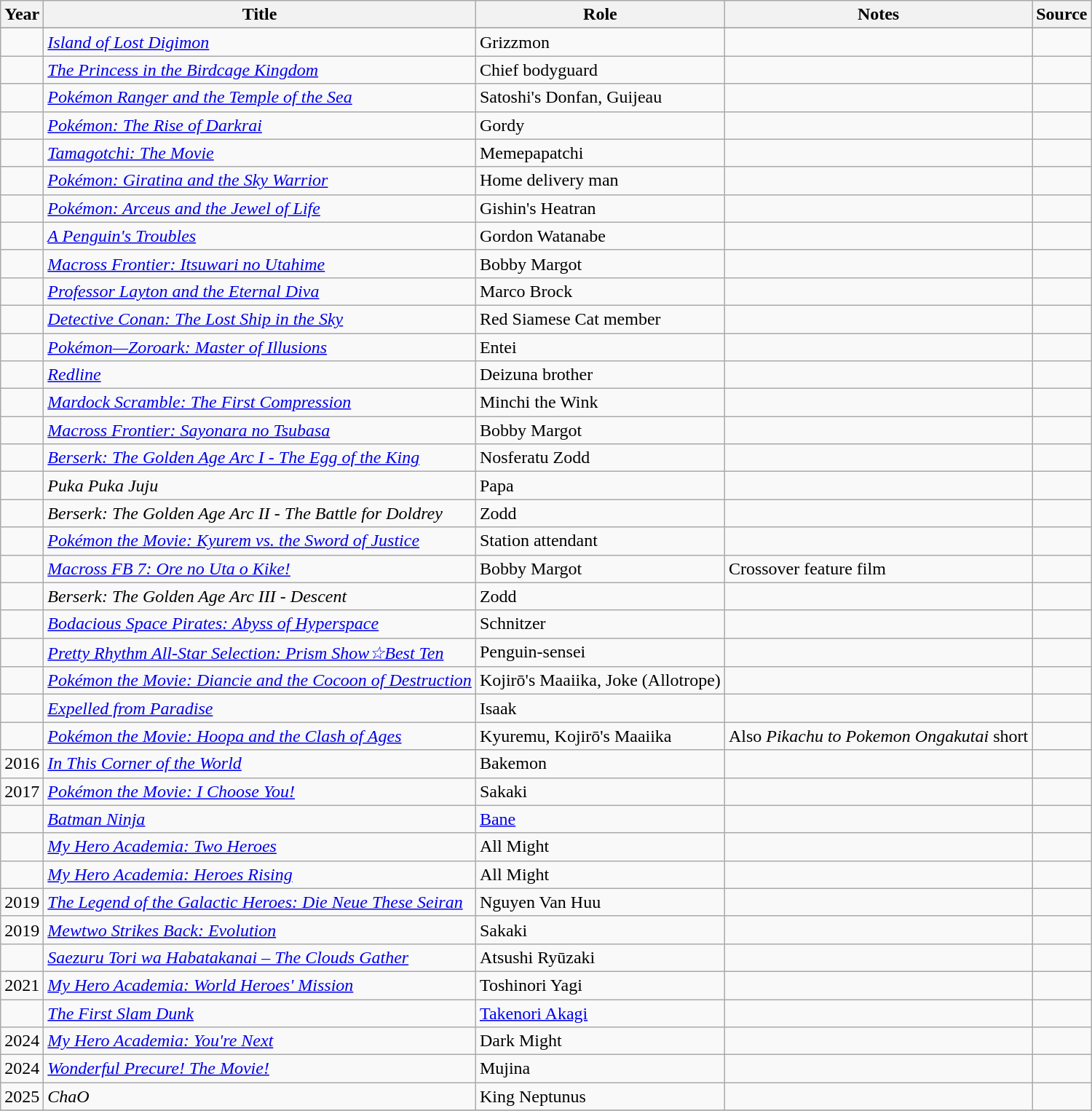<table class="wikitable sortable plainrowheaders">
<tr>
<th>Year</th>
<th>Title</th>
<th>Role</th>
<th class="unsortable">Notes</th>
<th class="unsortable">Source</th>
</tr>
<tr>
</tr>
<tr>
<td></td>
<td><em><a href='#'>Island of Lost Digimon</a></em></td>
<td>Grizzmon</td>
<td></td>
<td></td>
</tr>
<tr>
<td></td>
<td><em><a href='#'>The Princess in the Birdcage Kingdom</a></em></td>
<td>Chief bodyguard</td>
<td></td>
<td></td>
</tr>
<tr>
<td></td>
<td><em><a href='#'>Pokémon Ranger and the Temple of the Sea</a></em></td>
<td>Satoshi's Donfan, Guijeau</td>
<td></td>
<td></td>
</tr>
<tr>
<td></td>
<td><em><a href='#'>Pokémon: The Rise of Darkrai</a></em></td>
<td>Gordy</td>
<td></td>
<td></td>
</tr>
<tr>
<td></td>
<td><em><a href='#'>Tamagotchi: The Movie</a></em></td>
<td>Memepapatchi</td>
<td></td>
<td></td>
</tr>
<tr>
<td></td>
<td><em><a href='#'>Pokémon: Giratina and the Sky Warrior</a></em></td>
<td>Home delivery man</td>
<td></td>
<td></td>
</tr>
<tr>
<td></td>
<td><em><a href='#'>Pokémon: Arceus and the Jewel of Life</a></em></td>
<td>Gishin's Heatran</td>
<td></td>
<td></td>
</tr>
<tr>
<td></td>
<td><em><a href='#'>A Penguin's Troubles</a></em></td>
<td>Gordon Watanabe</td>
<td></td>
<td></td>
</tr>
<tr>
<td></td>
<td><em><a href='#'>Macross Frontier: Itsuwari no Utahime</a></em></td>
<td>Bobby Margot</td>
<td></td>
<td></td>
</tr>
<tr>
<td></td>
<td><em><a href='#'>Professor Layton and the Eternal Diva</a></em></td>
<td>Marco Brock</td>
<td></td>
<td></td>
</tr>
<tr>
<td></td>
<td><em><a href='#'>Detective Conan: The Lost Ship in the Sky</a></em></td>
<td>Red Siamese Cat member</td>
<td></td>
<td></td>
</tr>
<tr>
<td></td>
<td><em><a href='#'>Pokémon—Zoroark: Master of Illusions</a></em></td>
<td>Entei</td>
<td></td>
<td></td>
</tr>
<tr>
<td></td>
<td><em><a href='#'>Redline</a></em></td>
<td>Deizuna brother</td>
<td></td>
<td></td>
</tr>
<tr>
<td></td>
<td><em><a href='#'>Mardock Scramble: The First Compression</a></em></td>
<td>Minchi the Wink</td>
<td></td>
<td></td>
</tr>
<tr>
<td></td>
<td><em><a href='#'>Macross Frontier: Sayonara no Tsubasa</a></em></td>
<td>Bobby Margot</td>
<td></td>
<td></td>
</tr>
<tr>
<td></td>
<td><em><a href='#'>Berserk: The Golden Age Arc I - The Egg of the King</a></em></td>
<td>Nosferatu Zodd</td>
<td></td>
<td></td>
</tr>
<tr>
<td></td>
<td><em>Puka Puka Juju</em></td>
<td>Papa</td>
<td></td>
<td></td>
</tr>
<tr>
<td></td>
<td><em>Berserk: The Golden Age Arc II - The Battle for Doldrey</em></td>
<td>Zodd</td>
<td></td>
<td></td>
</tr>
<tr>
<td></td>
<td><em><a href='#'>Pokémon the Movie: Kyurem vs. the Sword of Justice</a></em></td>
<td>Station attendant</td>
<td></td>
<td></td>
</tr>
<tr>
<td></td>
<td><em><a href='#'>Macross FB 7: Ore no Uta o Kike!</a></em></td>
<td>Bobby Margot</td>
<td>Crossover feature film</td>
<td></td>
</tr>
<tr>
<td></td>
<td><em>Berserk: The Golden Age Arc III - Descent</em></td>
<td>Zodd</td>
<td></td>
<td></td>
</tr>
<tr>
<td></td>
<td><em><a href='#'>Bodacious Space Pirates: Abyss of Hyperspace</a></em></td>
<td>Schnitzer</td>
<td></td>
<td></td>
</tr>
<tr>
<td></td>
<td><em><a href='#'>Pretty Rhythm All-Star Selection: Prism Show☆Best Ten</a></em></td>
<td>Penguin-sensei</td>
<td></td>
<td></td>
</tr>
<tr>
<td></td>
<td><em><a href='#'>Pokémon the Movie: Diancie and the Cocoon of Destruction</a></em></td>
<td>Kojirō's Maaiika, Joke (Allotrope)</td>
<td></td>
<td></td>
</tr>
<tr>
<td></td>
<td><em><a href='#'>Expelled from Paradise</a></em></td>
<td>Isaak</td>
<td></td>
<td></td>
</tr>
<tr>
<td></td>
<td><em><a href='#'>Pokémon the Movie: Hoopa and the Clash of Ages</a></em></td>
<td>Kyuremu, Kojirō's Maaiika</td>
<td>Also <em>Pikachu to Pokemon Ongakutai</em> short</td>
<td></td>
</tr>
<tr>
<td>2016</td>
<td><em><a href='#'>In This Corner of the World</a></em></td>
<td>Bakemon</td>
<td></td>
<td></td>
</tr>
<tr>
<td>2017</td>
<td><em><a href='#'>Pokémon the Movie: I Choose You!</a></em></td>
<td>Sakaki</td>
<td></td>
<td></td>
</tr>
<tr>
<td></td>
<td><em><a href='#'>Batman Ninja</a></em></td>
<td><a href='#'>Bane</a></td>
<td></td>
<td></td>
</tr>
<tr>
<td></td>
<td><em><a href='#'>My Hero Academia: Two Heroes</a></em></td>
<td>All Might</td>
<td></td>
<td></td>
</tr>
<tr>
<td></td>
<td><em><a href='#'>My Hero Academia: Heroes Rising</a></em></td>
<td>All Might</td>
<td></td>
<td></td>
</tr>
<tr>
<td>2019</td>
<td><em><a href='#'>The Legend of the Galactic Heroes: Die Neue These Seiran</a></em></td>
<td>Nguyen Van Huu</td>
<td></td>
<td></td>
</tr>
<tr>
<td>2019</td>
<td><em><a href='#'>Mewtwo Strikes Back: Evolution</a></em></td>
<td>Sakaki</td>
<td></td>
<td></td>
</tr>
<tr>
<td></td>
<td><em><a href='#'>Saezuru Tori wa Habatakanai – The Clouds Gather</a></em></td>
<td>Atsushi Ryūzaki</td>
<td></td>
<td></td>
</tr>
<tr>
<td>2021</td>
<td><em><a href='#'>My Hero Academia: World Heroes' Mission</a></em></td>
<td>Toshinori Yagi</td>
<td></td>
<td></td>
</tr>
<tr>
<td></td>
<td><em><a href='#'>The First Slam Dunk</a></em></td>
<td><a href='#'>Takenori Akagi</a></td>
<td></td>
<td></td>
</tr>
<tr>
<td>2024</td>
<td><em><a href='#'>My Hero Academia: You're Next</a></em></td>
<td>Dark Might</td>
<td></td>
<td></td>
</tr>
<tr>
<td>2024</td>
<td><em><a href='#'>Wonderful Precure! The Movie!</a></em></td>
<td>Mujina</td>
<td></td>
<td></td>
</tr>
<tr>
<td>2025</td>
<td><em>ChaO</em></td>
<td>King Neptunus</td>
<td></td>
<td></td>
</tr>
<tr>
</tr>
</table>
